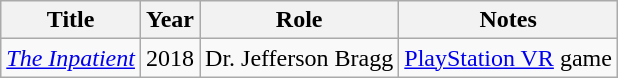<table class="wikitable">
<tr>
<th>Title</th>
<th>Year</th>
<th>Role</th>
<th>Notes</th>
</tr>
<tr>
<td><em><a href='#'>The Inpatient</a></em></td>
<td>2018</td>
<td>Dr. Jefferson Bragg</td>
<td><a href='#'>PlayStation VR</a> game</td>
</tr>
</table>
